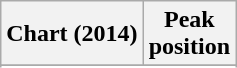<table class="wikitable sortable plainrowheaders" style="text-align:center">
<tr>
<th scope="col">Chart (2014)</th>
<th scope="col">Peak<br>position</th>
</tr>
<tr>
</tr>
<tr>
</tr>
</table>
